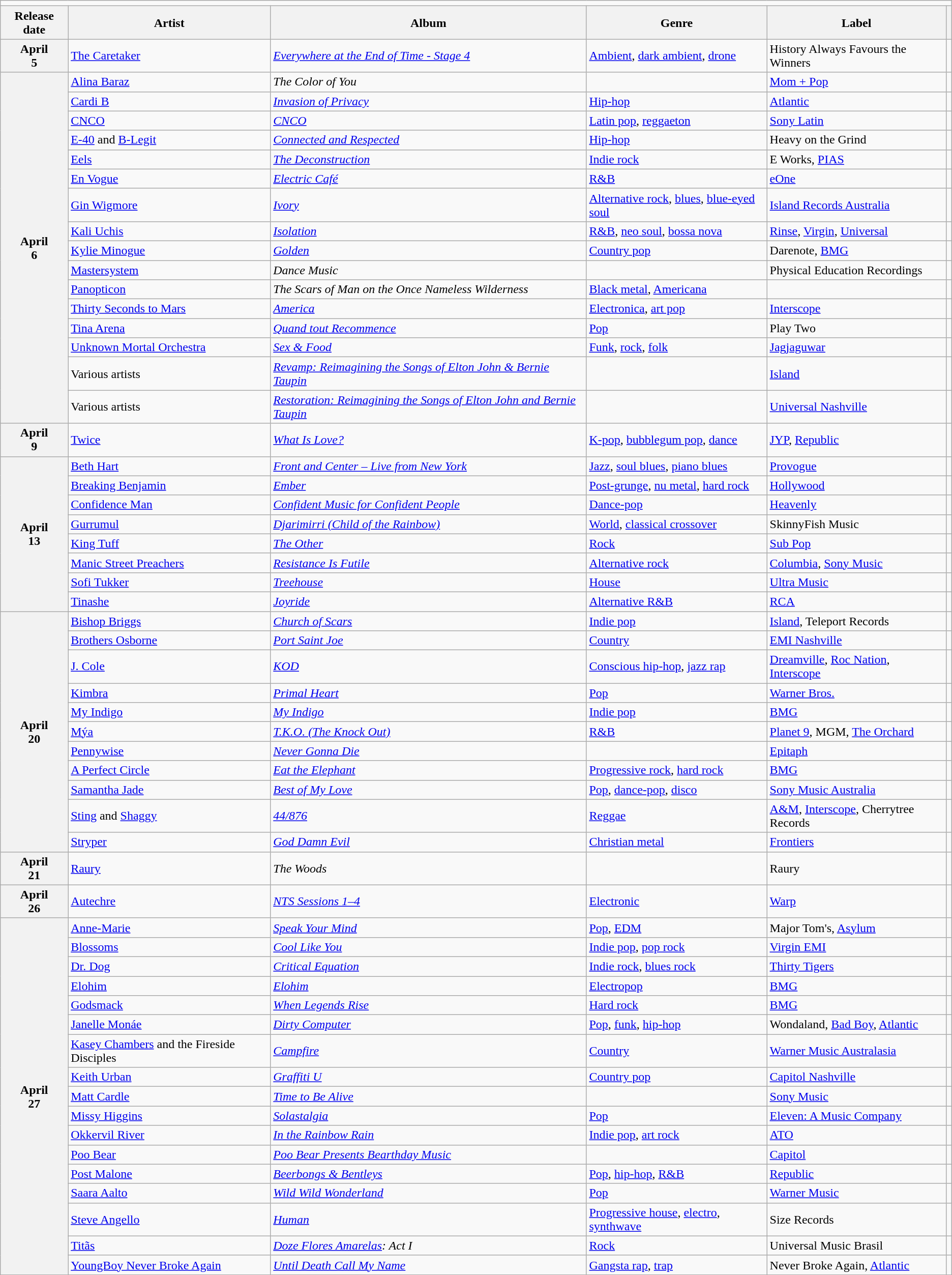<table class="wikitable plainrowheaders">
<tr>
<td colspan="6" style="text-align:center;"></td>
</tr>
<tr>
<th scope="col">Release date</th>
<th scope="col">Artist</th>
<th scope="col">Album</th>
<th scope="col">Genre</th>
<th scope="col">Label</th>
<th scope="col"></th>
</tr>
<tr>
<th scope="row" style="text-align:center;">April<br>5</th>
<td><a href='#'>The Caretaker</a></td>
<td><em><a href='#'>Everywhere at the End of Time - Stage 4</a></em></td>
<td><a href='#'>Ambient</a>, <a href='#'>dark ambient</a>, <a href='#'>drone</a></td>
<td>History Always Favours the Winners</td>
<td></td>
</tr>
<tr>
<th scope="row" rowspan="16" style="text-align:center;">April<br>6</th>
<td><a href='#'>Alina Baraz</a></td>
<td><em>The Color of You</em></td>
<td></td>
<td><a href='#'>Mom + Pop</a></td>
<td></td>
</tr>
<tr>
<td><a href='#'>Cardi B</a></td>
<td><em><a href='#'>Invasion of Privacy</a></em></td>
<td><a href='#'>Hip-hop</a></td>
<td><a href='#'>Atlantic</a></td>
<td></td>
</tr>
<tr>
<td><a href='#'>CNCO</a></td>
<td><em><a href='#'>CNCO</a></em></td>
<td><a href='#'>Latin pop</a>, <a href='#'>reggaeton</a></td>
<td><a href='#'>Sony Latin</a></td>
<td></td>
</tr>
<tr>
<td><a href='#'>E-40</a> and <a href='#'>B-Legit</a></td>
<td><em><a href='#'>Connected and Respected</a></em></td>
<td><a href='#'>Hip-hop</a></td>
<td>Heavy on the Grind</td>
<td></td>
</tr>
<tr>
<td><a href='#'>Eels</a></td>
<td><em><a href='#'>The Deconstruction</a></em></td>
<td><a href='#'>Indie rock</a></td>
<td>E Works, <a href='#'>PIAS</a></td>
<td></td>
</tr>
<tr>
<td><a href='#'>En Vogue</a></td>
<td><em><a href='#'>Electric Café</a></em></td>
<td><a href='#'>R&B</a></td>
<td><a href='#'>eOne</a></td>
<td></td>
</tr>
<tr>
<td><a href='#'>Gin Wigmore</a></td>
<td><em><a href='#'>Ivory</a></em></td>
<td><a href='#'>Alternative rock</a>, <a href='#'>blues</a>, <a href='#'>blue-eyed soul</a></td>
<td><a href='#'>Island Records Australia</a></td>
<td></td>
</tr>
<tr>
<td><a href='#'>Kali Uchis</a></td>
<td><em><a href='#'>Isolation</a></em></td>
<td><a href='#'>R&B</a>, <a href='#'>neo soul</a>, <a href='#'>bossa nova</a></td>
<td><a href='#'>Rinse</a>, <a href='#'>Virgin</a>, <a href='#'>Universal</a></td>
<td></td>
</tr>
<tr>
<td><a href='#'>Kylie Minogue</a></td>
<td><em><a href='#'>Golden</a></em></td>
<td><a href='#'>Country pop</a></td>
<td>Darenote, <a href='#'>BMG</a></td>
<td></td>
</tr>
<tr>
<td><a href='#'>Mastersystem</a></td>
<td><em>Dance Music</em></td>
<td></td>
<td>Physical Education Recordings</td>
<td></td>
</tr>
<tr>
<td><a href='#'>Panopticon</a></td>
<td><em>The Scars of Man on the Once Nameless Wilderness</em></td>
<td><a href='#'>Black metal</a>, <a href='#'>Americana</a></td>
<td></td>
<td></td>
</tr>
<tr>
<td><a href='#'>Thirty Seconds to Mars</a></td>
<td><em><a href='#'>America</a></em></td>
<td><a href='#'>Electronica</a>, <a href='#'>art pop</a></td>
<td><a href='#'>Interscope</a></td>
<td></td>
</tr>
<tr>
<td><a href='#'>Tina Arena</a></td>
<td><em><a href='#'>Quand tout Recommence</a></em></td>
<td><a href='#'>Pop</a></td>
<td>Play Two</td>
<td></td>
</tr>
<tr>
<td><a href='#'>Unknown Mortal Orchestra</a></td>
<td><em><a href='#'>Sex & Food</a></em></td>
<td><a href='#'>Funk</a>, <a href='#'>rock</a>, <a href='#'>folk</a></td>
<td><a href='#'>Jagjaguwar</a></td>
<td></td>
</tr>
<tr>
<td>Various artists</td>
<td><em><a href='#'>Revamp: Reimagining the Songs of Elton John & Bernie Taupin</a></em></td>
<td></td>
<td><a href='#'>Island</a></td>
<td></td>
</tr>
<tr>
<td>Various artists</td>
<td><em><a href='#'>Restoration: Reimagining the Songs of Elton John and Bernie Taupin</a></em></td>
<td></td>
<td><a href='#'>Universal Nashville</a></td>
<td></td>
</tr>
<tr>
<th scope="row" style="text-align:center;">April<br>9</th>
<td><a href='#'>Twice</a></td>
<td><em><a href='#'>What Is Love?</a></em></td>
<td><a href='#'>K-pop</a>, <a href='#'>bubblegum pop</a>, <a href='#'>dance</a></td>
<td><a href='#'>JYP</a>, <a href='#'>Republic</a></td>
<td></td>
</tr>
<tr>
<th scope="row" rowspan="8" style="text-align:center;">April<br>13</th>
<td><a href='#'>Beth Hart</a></td>
<td><em><a href='#'>Front and Center – Live from New York</a></em></td>
<td><a href='#'>Jazz</a>, <a href='#'>soul blues</a>, <a href='#'>piano blues</a></td>
<td><a href='#'>Provogue</a></td>
<td></td>
</tr>
<tr>
<td><a href='#'>Breaking Benjamin</a></td>
<td><em><a href='#'>Ember</a></em></td>
<td><a href='#'>Post-grunge</a>, <a href='#'>nu metal</a>, <a href='#'>hard rock</a></td>
<td><a href='#'>Hollywood</a></td>
<td></td>
</tr>
<tr>
<td><a href='#'>Confidence Man</a></td>
<td><em><a href='#'>Confident Music for Confident People</a></em></td>
<td><a href='#'>Dance-pop</a></td>
<td><a href='#'>Heavenly</a></td>
<td></td>
</tr>
<tr>
<td><a href='#'>Gurrumul</a></td>
<td><em><a href='#'>Djarimirri (Child of the Rainbow)</a></em></td>
<td><a href='#'>World</a>, <a href='#'>classical crossover</a></td>
<td>SkinnyFish Music</td>
<td></td>
</tr>
<tr>
<td><a href='#'>King Tuff</a></td>
<td><em><a href='#'>The Other</a></em></td>
<td><a href='#'>Rock</a></td>
<td><a href='#'>Sub Pop</a></td>
<td></td>
</tr>
<tr>
<td><a href='#'>Manic Street Preachers</a></td>
<td><em><a href='#'>Resistance Is Futile</a></em></td>
<td><a href='#'>Alternative rock</a></td>
<td><a href='#'>Columbia</a>, <a href='#'>Sony Music</a></td>
<td></td>
</tr>
<tr>
<td><a href='#'>Sofi Tukker</a></td>
<td><em><a href='#'>Treehouse</a></em></td>
<td><a href='#'>House</a></td>
<td><a href='#'>Ultra Music</a></td>
<td></td>
</tr>
<tr>
<td><a href='#'>Tinashe</a></td>
<td><em><a href='#'>Joyride</a></em></td>
<td><a href='#'>Alternative R&B</a></td>
<td><a href='#'>RCA</a></td>
<td></td>
</tr>
<tr>
<th scope="row" rowspan="11" style="text-align:center;">April<br>20</th>
<td><a href='#'>Bishop Briggs</a></td>
<td><em><a href='#'>Church of Scars</a></em></td>
<td><a href='#'>Indie pop</a></td>
<td><a href='#'>Island</a>, Teleport Records</td>
<td></td>
</tr>
<tr>
<td><a href='#'>Brothers Osborne</a></td>
<td><em><a href='#'>Port Saint Joe</a></em></td>
<td><a href='#'>Country</a></td>
<td><a href='#'>EMI Nashville</a></td>
<td></td>
</tr>
<tr>
<td><a href='#'>J. Cole</a></td>
<td><em><a href='#'>KOD</a></em></td>
<td><a href='#'>Conscious hip-hop</a>, <a href='#'>jazz rap</a></td>
<td><a href='#'>Dreamville</a>, <a href='#'>Roc Nation</a>, <a href='#'>Interscope</a></td>
<td></td>
</tr>
<tr>
<td><a href='#'>Kimbra</a></td>
<td><em><a href='#'>Primal Heart</a></em></td>
<td><a href='#'>Pop</a></td>
<td><a href='#'>Warner Bros.</a></td>
<td></td>
</tr>
<tr>
<td><a href='#'>My Indigo</a></td>
<td><em><a href='#'>My Indigo</a></em></td>
<td><a href='#'>Indie pop</a></td>
<td><a href='#'>BMG</a></td>
<td></td>
</tr>
<tr>
<td><a href='#'>Mýa</a></td>
<td><em><a href='#'>T.K.O. (The Knock Out)</a></em></td>
<td><a href='#'>R&B</a></td>
<td><a href='#'>Planet 9</a>, MGM, <a href='#'>The Orchard</a></td>
<td></td>
</tr>
<tr>
<td><a href='#'>Pennywise</a></td>
<td><em><a href='#'>Never Gonna Die</a></em></td>
<td></td>
<td><a href='#'>Epitaph</a></td>
<td></td>
</tr>
<tr>
<td><a href='#'>A Perfect Circle</a></td>
<td><em><a href='#'>Eat the Elephant</a></em></td>
<td><a href='#'>Progressive rock</a>, <a href='#'>hard rock</a></td>
<td><a href='#'>BMG</a></td>
<td></td>
</tr>
<tr>
<td><a href='#'>Samantha Jade</a></td>
<td><em><a href='#'>Best of My Love</a></em></td>
<td><a href='#'>Pop</a>, <a href='#'>dance-pop</a>, <a href='#'>disco</a></td>
<td><a href='#'>Sony Music Australia</a></td>
<td></td>
</tr>
<tr>
<td><a href='#'>Sting</a> and <a href='#'>Shaggy</a></td>
<td><em><a href='#'>44/876</a></em></td>
<td><a href='#'>Reggae</a></td>
<td><a href='#'>A&M</a>, <a href='#'>Interscope</a>, Cherrytree Records</td>
<td></td>
</tr>
<tr>
<td><a href='#'>Stryper</a></td>
<td><em><a href='#'>God Damn Evil</a></em></td>
<td><a href='#'>Christian metal</a></td>
<td><a href='#'>Frontiers</a></td>
<td></td>
</tr>
<tr>
<th scope="row" rowspan="1" style="text-align:center;">April<br>21</th>
<td><a href='#'>Raury</a></td>
<td><em>The Woods</em></td>
<td></td>
<td>Raury</td>
<td></td>
</tr>
<tr>
<th scope="row" style="text-align:center;">April<br>26</th>
<td><a href='#'>Autechre</a></td>
<td><em><a href='#'>NTS Sessions 1–4</a></em></td>
<td><a href='#'>Electronic</a></td>
<td><a href='#'>Warp</a></td>
<td></td>
</tr>
<tr>
<th scope="row" rowspan="17" style="text-align:center;">April<br>27</th>
<td><a href='#'>Anne-Marie</a></td>
<td><em><a href='#'>Speak Your Mind</a></em></td>
<td><a href='#'>Pop</a>, <a href='#'>EDM</a></td>
<td>Major Tom's, <a href='#'>Asylum</a></td>
<td></td>
</tr>
<tr>
<td><a href='#'>Blossoms</a></td>
<td><em><a href='#'>Cool Like You</a></em></td>
<td><a href='#'>Indie pop</a>, <a href='#'>pop rock</a></td>
<td><a href='#'>Virgin EMI</a></td>
<td></td>
</tr>
<tr>
<td><a href='#'>Dr. Dog</a></td>
<td><em><a href='#'>Critical Equation</a></em></td>
<td><a href='#'>Indie rock</a>, <a href='#'>blues rock</a></td>
<td><a href='#'>Thirty Tigers</a></td>
<td></td>
</tr>
<tr>
<td><a href='#'>Elohim</a></td>
<td><em><a href='#'>Elohim</a></em></td>
<td><a href='#'>Electropop</a></td>
<td><a href='#'>BMG</a></td>
<td></td>
</tr>
<tr>
<td><a href='#'>Godsmack</a></td>
<td><em><a href='#'>When Legends Rise</a></em></td>
<td><a href='#'>Hard rock</a></td>
<td><a href='#'>BMG</a></td>
<td></td>
</tr>
<tr>
<td><a href='#'>Janelle Monáe</a></td>
<td><em><a href='#'>Dirty Computer</a></em></td>
<td><a href='#'>Pop</a>, <a href='#'>funk</a>, <a href='#'>hip-hop</a></td>
<td>Wondaland, <a href='#'>Bad Boy</a>, <a href='#'>Atlantic</a></td>
<td></td>
</tr>
<tr>
<td><a href='#'>Kasey Chambers</a> and the Fireside Disciples</td>
<td><em><a href='#'>Campfire</a></em></td>
<td><a href='#'>Country</a></td>
<td><a href='#'>Warner Music Australasia</a></td>
<td></td>
</tr>
<tr>
<td><a href='#'>Keith Urban</a></td>
<td><em><a href='#'>Graffiti U</a></em></td>
<td><a href='#'>Country pop</a></td>
<td><a href='#'>Capitol Nashville</a></td>
<td></td>
</tr>
<tr>
<td><a href='#'>Matt Cardle</a></td>
<td><em><a href='#'>Time to Be Alive</a></em></td>
<td></td>
<td><a href='#'>Sony Music</a></td>
<td></td>
</tr>
<tr>
<td><a href='#'>Missy Higgins</a></td>
<td><em><a href='#'>Solastalgia</a></em></td>
<td><a href='#'>Pop</a></td>
<td><a href='#'>Eleven: A Music Company</a></td>
<td></td>
</tr>
<tr>
<td><a href='#'>Okkervil River</a></td>
<td><em><a href='#'>In the Rainbow Rain</a></em></td>
<td><a href='#'>Indie pop</a>, <a href='#'>art rock</a></td>
<td><a href='#'>ATO</a></td>
<td></td>
</tr>
<tr>
<td><a href='#'>Poo Bear</a></td>
<td><em><a href='#'>Poo Bear Presents Bearthday Music</a></em></td>
<td></td>
<td><a href='#'>Capitol</a></td>
<td></td>
</tr>
<tr>
<td><a href='#'>Post Malone</a></td>
<td><em><a href='#'>Beerbongs & Bentleys</a></em></td>
<td><a href='#'>Pop</a>, <a href='#'>hip-hop</a>, <a href='#'>R&B</a></td>
<td><a href='#'>Republic</a></td>
<td></td>
</tr>
<tr>
<td><a href='#'>Saara Aalto</a></td>
<td><em><a href='#'>Wild Wild Wonderland</a></em></td>
<td><a href='#'>Pop</a></td>
<td><a href='#'>Warner Music</a></td>
<td></td>
</tr>
<tr>
<td><a href='#'>Steve Angello</a></td>
<td><em><a href='#'>Human</a></em></td>
<td><a href='#'>Progressive house</a>, <a href='#'>electro</a>, <a href='#'>synthwave</a></td>
<td>Size Records</td>
<td></td>
</tr>
<tr>
<td><a href='#'>Titãs</a></td>
<td><em><a href='#'>Doze Flores Amarelas</a>: Act I</em></td>
<td><a href='#'>Rock</a></td>
<td>Universal Music Brasil</td>
<td></td>
</tr>
<tr>
<td><a href='#'>YoungBoy Never Broke Again</a></td>
<td><em><a href='#'>Until Death Call My Name</a></em></td>
<td><a href='#'>Gangsta rap</a>, <a href='#'>trap</a></td>
<td>Never Broke Again, <a href='#'>Atlantic</a></td>
<td></td>
</tr>
</table>
